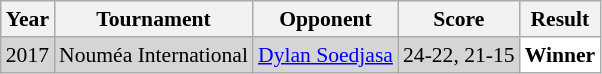<table class="sortable wikitable" style="font-size: 90%;">
<tr>
<th>Year</th>
<th>Tournament</th>
<th>Opponent</th>
<th>Score</th>
<th>Result</th>
</tr>
<tr style="background:#D5D5D5">
<td align="center">2017</td>
<td align="left">Nouméa International</td>
<td align="left"> <a href='#'>Dylan Soedjasa</a></td>
<td align="left">24-22, 21-15</td>
<td style="text-align:left; background:white"> <strong>Winner</strong></td>
</tr>
</table>
